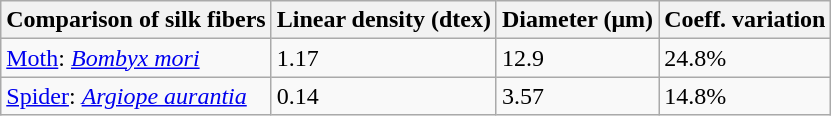<table class="wikitable">
<tr>
<th>Comparison of silk fibers</th>
<th>Linear density (dtex)</th>
<th>Diameter (μm)</th>
<th>Coeff. variation</th>
</tr>
<tr>
<td><a href='#'>Moth</a>: <em><a href='#'>Bombyx mori</a></em></td>
<td>1.17</td>
<td>12.9</td>
<td>24.8%</td>
</tr>
<tr>
<td><a href='#'>Spider</a>: <em><a href='#'>Argiope aurantia</a></em></td>
<td>0.14</td>
<td>3.57</td>
<td>14.8%</td>
</tr>
</table>
